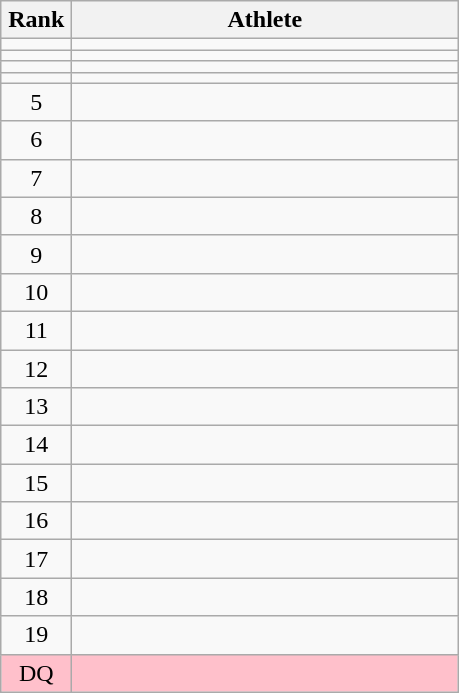<table class="wikitable" style="text-align: center;">
<tr>
<th width=40>Rank</th>
<th width=250>Athlete</th>
</tr>
<tr>
<td></td>
<td align="left"></td>
</tr>
<tr>
<td></td>
<td align="left"></td>
</tr>
<tr>
<td></td>
<td align="left"></td>
</tr>
<tr>
<td></td>
<td align="left"></td>
</tr>
<tr>
<td>5</td>
<td align="left"></td>
</tr>
<tr>
<td>6</td>
<td align="left"></td>
</tr>
<tr>
<td>7</td>
<td align="left"></td>
</tr>
<tr>
<td>8</td>
<td align="left"></td>
</tr>
<tr>
<td>9</td>
<td align="left"></td>
</tr>
<tr>
<td>10</td>
<td align="left"></td>
</tr>
<tr>
<td>11</td>
<td align="left"></td>
</tr>
<tr>
<td>12</td>
<td align="left"></td>
</tr>
<tr>
<td>13</td>
<td align="left"></td>
</tr>
<tr>
<td>14</td>
<td align="left"></td>
</tr>
<tr>
<td>15</td>
<td align="left"></td>
</tr>
<tr>
<td>16</td>
<td align="left"></td>
</tr>
<tr>
<td>17</td>
<td align="left"></td>
</tr>
<tr>
<td>18</td>
<td align="left"></td>
</tr>
<tr>
<td>19</td>
<td align="left"></td>
</tr>
<tr bgcolor=pink>
<td>DQ</td>
<td align="left"></td>
</tr>
</table>
